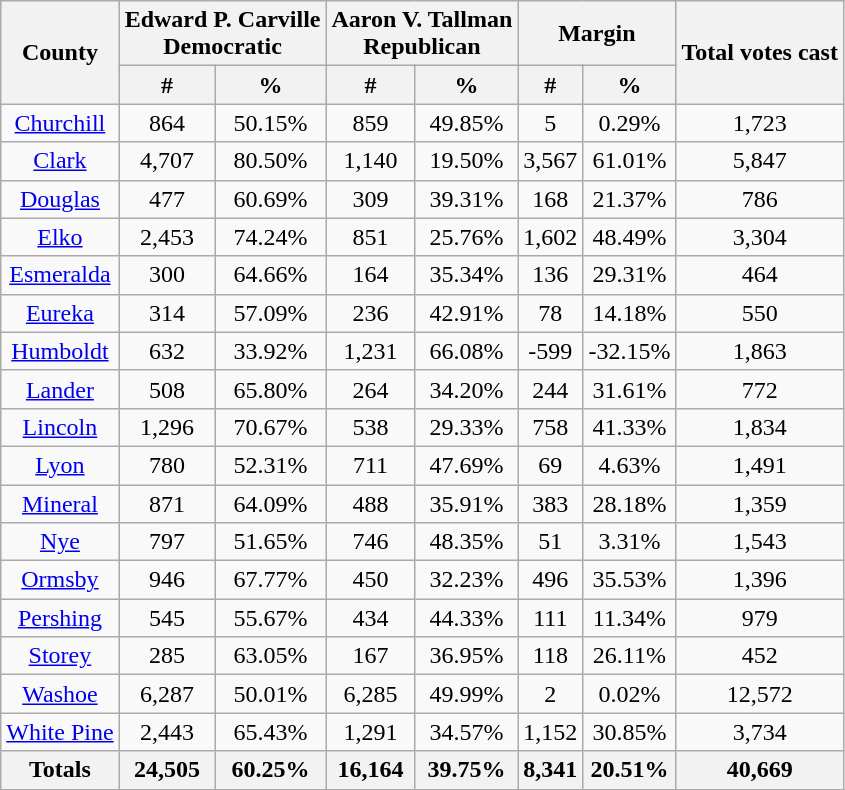<table class="wikitable sortable" style="text-align:center">
<tr>
<th rowspan="2">County</th>
<th style="text-align:center;" colspan="2">Edward P. Carville<br>Democratic</th>
<th style="text-align:center;" colspan="2">Aaron V. Tallman<br>Republican</th>
<th style="text-align:center;" colspan="2">Margin</th>
<th style="text-align:center;" rowspan="2">Total votes cast</th>
</tr>
<tr>
<th style="text-align:center;" data-sort-type="number">#</th>
<th style="text-align:center;" data-sort-type="number">%</th>
<th style="text-align:center;" data-sort-type="number">#</th>
<th style="text-align:center;" data-sort-type="number">%</th>
<th style="text-align:center;" data-sort-type="number">#</th>
<th style="text-align:center;" data-sort-type="number">%</th>
</tr>
<tr style="text-align:center;">
<td><a href='#'>Churchill</a></td>
<td>864</td>
<td>50.15%</td>
<td>859</td>
<td>49.85%</td>
<td>5</td>
<td>0.29%</td>
<td>1,723</td>
</tr>
<tr style="text-align:center;">
<td><a href='#'>Clark</a></td>
<td>4,707</td>
<td>80.50%</td>
<td>1,140</td>
<td>19.50%</td>
<td>3,567</td>
<td>61.01%</td>
<td>5,847</td>
</tr>
<tr style="text-align:center;">
<td><a href='#'>Douglas</a></td>
<td>477</td>
<td>60.69%</td>
<td>309</td>
<td>39.31%</td>
<td>168</td>
<td>21.37%</td>
<td>786</td>
</tr>
<tr style="text-align:center;">
<td><a href='#'>Elko</a></td>
<td>2,453</td>
<td>74.24%</td>
<td>851</td>
<td>25.76%</td>
<td>1,602</td>
<td>48.49%</td>
<td>3,304</td>
</tr>
<tr style="text-align:center;">
<td><a href='#'>Esmeralda</a></td>
<td>300</td>
<td>64.66%</td>
<td>164</td>
<td>35.34%</td>
<td>136</td>
<td>29.31%</td>
<td>464</td>
</tr>
<tr style="text-align:center;">
<td><a href='#'>Eureka</a></td>
<td>314</td>
<td>57.09%</td>
<td>236</td>
<td>42.91%</td>
<td>78</td>
<td>14.18%</td>
<td>550</td>
</tr>
<tr style="text-align:center;">
<td><a href='#'>Humboldt</a></td>
<td>632</td>
<td>33.92%</td>
<td>1,231</td>
<td>66.08%</td>
<td>-599</td>
<td>-32.15%</td>
<td>1,863</td>
</tr>
<tr style="text-align:center;">
<td><a href='#'>Lander</a></td>
<td>508</td>
<td>65.80%</td>
<td>264</td>
<td>34.20%</td>
<td>244</td>
<td>31.61%</td>
<td>772</td>
</tr>
<tr style="text-align:center;">
<td><a href='#'>Lincoln</a></td>
<td>1,296</td>
<td>70.67%</td>
<td>538</td>
<td>29.33%</td>
<td>758</td>
<td>41.33%</td>
<td>1,834</td>
</tr>
<tr style="text-align:center;">
<td><a href='#'>Lyon</a></td>
<td>780</td>
<td>52.31%</td>
<td>711</td>
<td>47.69%</td>
<td>69</td>
<td>4.63%</td>
<td>1,491</td>
</tr>
<tr style="text-align:center;">
<td><a href='#'>Mineral</a></td>
<td>871</td>
<td>64.09%</td>
<td>488</td>
<td>35.91%</td>
<td>383</td>
<td>28.18%</td>
<td>1,359</td>
</tr>
<tr style="text-align:center;">
<td><a href='#'>Nye</a></td>
<td>797</td>
<td>51.65%</td>
<td>746</td>
<td>48.35%</td>
<td>51</td>
<td>3.31%</td>
<td>1,543</td>
</tr>
<tr style="text-align:center;">
<td><a href='#'>Ormsby</a></td>
<td>946</td>
<td>67.77%</td>
<td>450</td>
<td>32.23%</td>
<td>496</td>
<td>35.53%</td>
<td>1,396</td>
</tr>
<tr style="text-align:center;">
<td><a href='#'>Pershing</a></td>
<td>545</td>
<td>55.67%</td>
<td>434</td>
<td>44.33%</td>
<td>111</td>
<td>11.34%</td>
<td>979</td>
</tr>
<tr style="text-align:center;">
<td><a href='#'>Storey</a></td>
<td>285</td>
<td>63.05%</td>
<td>167</td>
<td>36.95%</td>
<td>118</td>
<td>26.11%</td>
<td>452</td>
</tr>
<tr style="text-align:center;">
<td><a href='#'>Washoe</a></td>
<td>6,287</td>
<td>50.01%</td>
<td>6,285</td>
<td>49.99%</td>
<td>2</td>
<td>0.02%</td>
<td>12,572</td>
</tr>
<tr style="text-align:center;">
<td><a href='#'>White Pine</a></td>
<td>2,443</td>
<td>65.43%</td>
<td>1,291</td>
<td>34.57%</td>
<td>1,152</td>
<td>30.85%</td>
<td>3,734</td>
</tr>
<tr style="text-align:center;">
<th>Totals</th>
<th>24,505</th>
<th>60.25%</th>
<th>16,164</th>
<th>39.75%</th>
<th>8,341</th>
<th>20.51%</th>
<th>40,669</th>
</tr>
</table>
